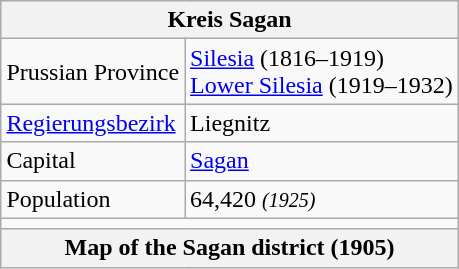<table class="wikitable" style="float:right;">
<tr>
<th colspan="2" bgcolor="#DEFFAD">Kreis Sagan</th>
</tr>
<tr>
<td>Prussian Province</td>
<td><a href='#'>Silesia</a> (1816–1919)<br><a href='#'>Lower Silesia</a> (1919–1932)</td>
</tr>
<tr>
<td><a href='#'>Regierungsbezirk</a></td>
<td>Liegnitz</td>
</tr>
<tr>
<td>Capital</td>
<td><a href='#'>Sagan</a></td>
</tr>
<tr>
<td>Population</td>
<td>64,420 <small><em>(1925)</em></small></td>
</tr>
<tr>
<td colspan="2" align="center"></td>
</tr>
<tr>
<th colspan="2" bgcolor="#DEFFAD">Map of the Sagan district (1905)</th>
</tr>
</table>
